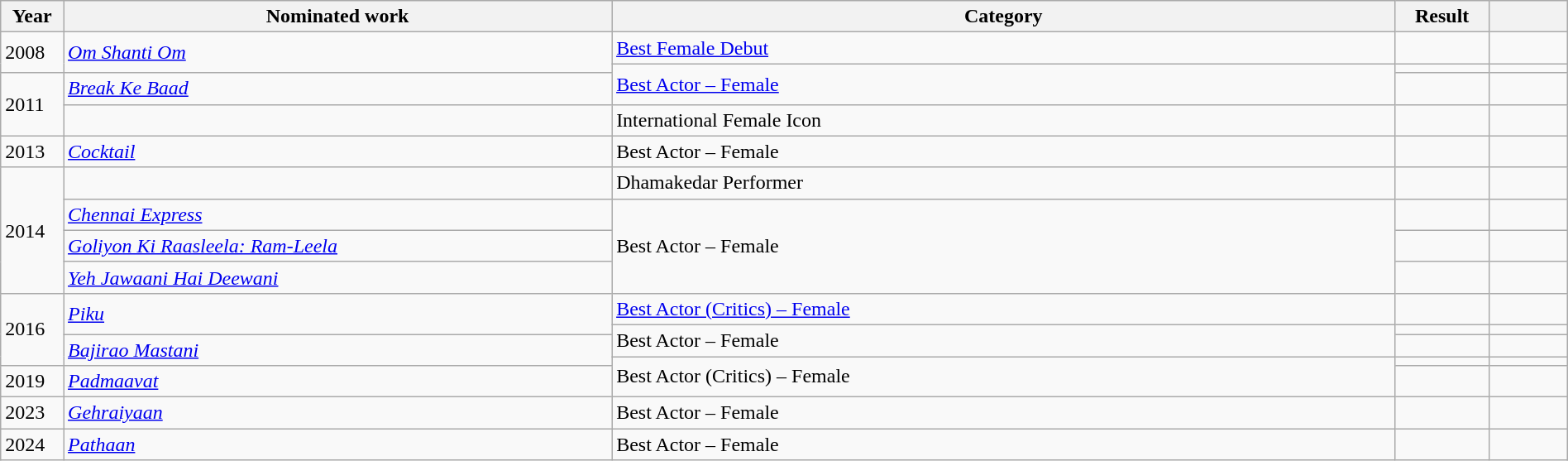<table class="wikitable" style="width:100%;">
<tr>
<th scope="col" style="width:4%;">Year</th>
<th scope="col" style="width:35%;">Nominated work</th>
<th scope="col" style="width:50%;">Category</th>
<th scope="col" style="width:6%;">Result</th>
<th scope="col" style="width:5%;"></th>
</tr>
<tr>
<td rowspan="2">2008</td>
<td rowspan="2"><em><a href='#'>Om Shanti Om</a></em></td>
<td><a href='#'>Best Female Debut</a></td>
<td></td>
<td style="text-align:center;"></td>
</tr>
<tr>
<td rowspan="2"><a href='#'>Best Actor – Female</a></td>
<td></td>
<td style="text-align:center;"></td>
</tr>
<tr>
<td rowspan="2">2011</td>
<td><em><a href='#'>Break Ke Baad</a></em></td>
<td></td>
<td style="text-align:center;"></td>
</tr>
<tr>
<td></td>
<td>International Female Icon</td>
<td></td>
<td style="text-align:center;"></td>
</tr>
<tr>
<td>2013</td>
<td><em><a href='#'>Cocktail</a></em></td>
<td>Best Actor – Female</td>
<td></td>
<td style="text-align:center;"></td>
</tr>
<tr>
<td rowspan="4">2014</td>
<td></td>
<td>Dhamakedar Performer</td>
<td></td>
<td style="text-align:center;"></td>
</tr>
<tr>
<td><em><a href='#'>Chennai Express</a></em></td>
<td rowspan="3">Best Actor – Female</td>
<td></td>
<td style="text-align:center;"></td>
</tr>
<tr>
<td><em><a href='#'>Goliyon Ki Raasleela: Ram-Leela</a></em></td>
<td></td>
<td style="text-align:center;"></td>
</tr>
<tr>
<td><em><a href='#'>Yeh Jawaani Hai Deewani</a></em></td>
<td></td>
<td style="text-align:center;"></td>
</tr>
<tr>
<td rowspan="4">2016</td>
<td rowspan="2"><em><a href='#'>Piku</a></em></td>
<td><a href='#'>Best Actor (Critics) – Female</a></td>
<td></td>
<td style="text-align:center;"></td>
</tr>
<tr>
<td rowspan="2">Best Actor – Female</td>
<td></td>
<td style="text-align:center;"></td>
</tr>
<tr>
<td rowspan="2"><em><a href='#'>Bajirao Mastani</a></em></td>
<td></td>
<td style="text-align:center;"></td>
</tr>
<tr>
<td rowspan="2">Best Actor (Critics) – Female</td>
<td></td>
<td style="text-align:center;"></td>
</tr>
<tr>
<td>2019</td>
<td><em><a href='#'>Padmaavat</a></em></td>
<td></td>
<td align="center"></td>
</tr>
<tr>
<td>2023</td>
<td><em><a href='#'>Gehraiyaan</a></em></td>
<td>Best Actor – Female</td>
<td></td>
<td align="center"></td>
</tr>
<tr>
<td>2024</td>
<td><em><a href='#'>Pathaan</a></em></td>
<td>Best Actor – Female</td>
<td></td>
<td align="center"></td>
</tr>
</table>
